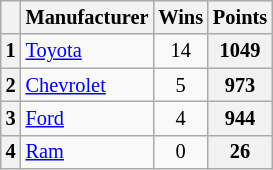<table class="wikitable" style="font-size:85%; text-align:center;">
<tr>
<th></th>
<th>Manufacturer</th>
<th>Wins</th>
<th>Points</th>
</tr>
<tr>
<th>1</th>
<td align=left><a href='#'>Toyota</a></td>
<td>14</td>
<th>1049</th>
</tr>
<tr>
<th>2</th>
<td align=left><a href='#'>Chevrolet</a></td>
<td>5</td>
<th>973</th>
</tr>
<tr>
<th>3</th>
<td align=left><a href='#'>Ford</a></td>
<td>4</td>
<th>944</th>
</tr>
<tr>
<th>4</th>
<td align=left><a href='#'>Ram</a></td>
<td>0</td>
<th>26</th>
</tr>
</table>
